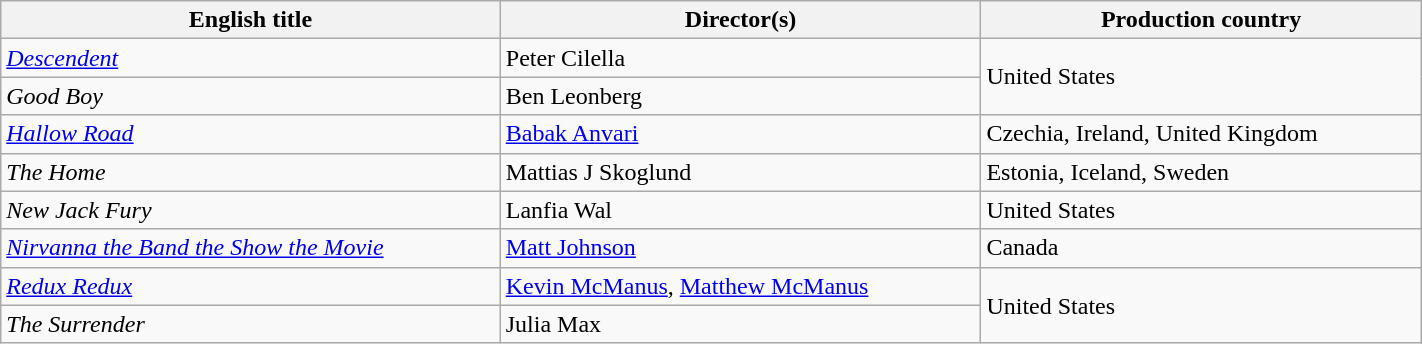<table class="wikitable plainrowheaders" style="width:75%; margin-bottom:4px">
<tr>
<th scope="col">English title</th>
<th scope="col">Director(s)</th>
<th scope="col">Production country</th>
</tr>
<tr>
<td scope="row"><em><a href='#'>Descendent</a></em></td>
<td>Peter Cilella</td>
<td rowspan="2">United States</td>
</tr>
<tr>
<td scope="row"><em>Good Boy</em></td>
<td>Ben Leonberg</td>
</tr>
<tr>
<td scope="row"><em><a href='#'>Hallow Road</a></em></td>
<td><a href='#'>Babak Anvari</a></td>
<td>Czechia, Ireland, United Kingdom</td>
</tr>
<tr>
<td scope="row"><em>The Home</em></td>
<td>Mattias J Skoglund</td>
<td>Estonia, Iceland, Sweden</td>
</tr>
<tr>
<td scope="row"><em>New Jack Fury</em></td>
<td>Lanfia Wal</td>
<td>United States</td>
</tr>
<tr>
<td scope="row"><em><a href='#'>Nirvanna the Band the Show the Movie</a></em></td>
<td><a href='#'>Matt Johnson</a></td>
<td>Canada</td>
</tr>
<tr>
<td scope="row"><em><a href='#'>Redux Redux</a></em></td>
<td><a href='#'>Kevin McManus</a>, <a href='#'>Matthew McManus</a></td>
<td rowspan="2">United States</td>
</tr>
<tr>
<td scope="row"><em>The Surrender</em></td>
<td>Julia Max</td>
</tr>
</table>
